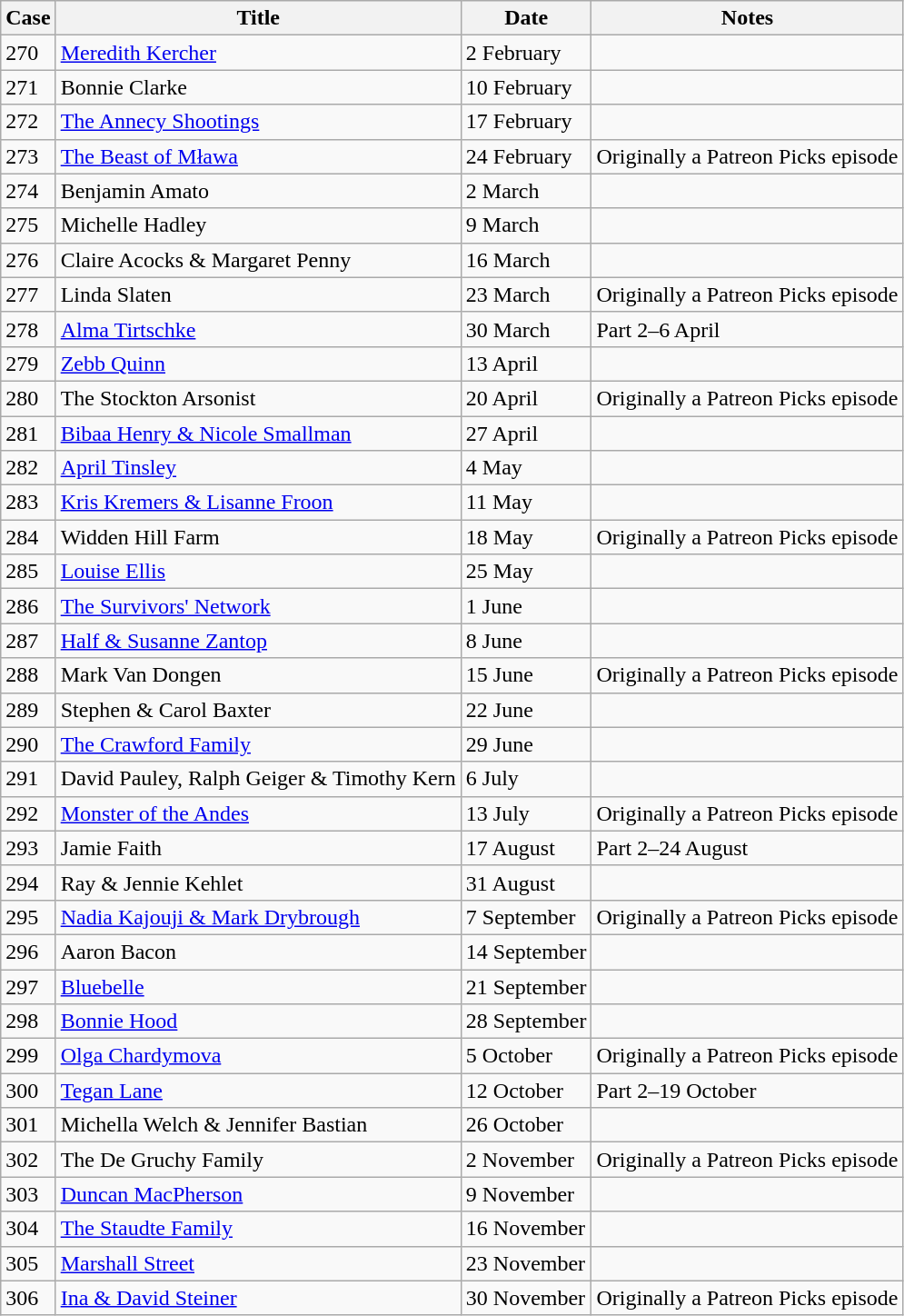<table class="wikitable sortable">
<tr>
<th>Case</th>
<th>Title</th>
<th>Date</th>
<th>Notes</th>
</tr>
<tr>
<td>270</td>
<td><a href='#'>Meredith Kercher</a></td>
<td>2 February</td>
<td></td>
</tr>
<tr>
<td>271</td>
<td>Bonnie Clarke</td>
<td>10 February</td>
<td></td>
</tr>
<tr>
<td>272</td>
<td><a href='#'>The Annecy Shootings</a></td>
<td>17 February</td>
<td></td>
</tr>
<tr>
<td>273</td>
<td><a href='#'>The Beast of Mława</a></td>
<td>24 February</td>
<td>Originally a Patreon Picks episode</td>
</tr>
<tr>
<td>274</td>
<td>Benjamin Amato</td>
<td>2 March</td>
<td></td>
</tr>
<tr>
<td>275</td>
<td>Michelle Hadley</td>
<td>9 March</td>
<td></td>
</tr>
<tr>
<td>276</td>
<td>Claire Acocks & Margaret Penny</td>
<td>16 March</td>
<td></td>
</tr>
<tr>
<td>277</td>
<td>Linda Slaten</td>
<td>23 March</td>
<td>Originally a Patreon Picks episode</td>
</tr>
<tr>
<td>278</td>
<td><a href='#'>Alma Tirtschke</a></td>
<td>30 March</td>
<td>Part 2–6 April</td>
</tr>
<tr>
<td>279</td>
<td><a href='#'>Zebb Quinn</a></td>
<td>13 April</td>
<td></td>
</tr>
<tr>
<td>280</td>
<td>The Stockton Arsonist</td>
<td>20 April</td>
<td>Originally a Patreon Picks episode</td>
</tr>
<tr>
<td>281</td>
<td><a href='#'>Bibaa Henry & Nicole Smallman</a></td>
<td>27 April</td>
<td></td>
</tr>
<tr>
<td>282</td>
<td><a href='#'>April Tinsley</a></td>
<td>4 May</td>
<td></td>
</tr>
<tr>
<td>283</td>
<td><a href='#'>Kris Kremers & Lisanne Froon</a></td>
<td>11 May</td>
<td></td>
</tr>
<tr>
<td>284</td>
<td>Widden Hill Farm</td>
<td>18 May</td>
<td>Originally a Patreon Picks episode</td>
</tr>
<tr>
<td>285</td>
<td><a href='#'>Louise Ellis</a></td>
<td>25 May</td>
<td></td>
</tr>
<tr>
<td>286</td>
<td><a href='#'>The Survivors' Network</a></td>
<td>1 June</td>
<td></td>
</tr>
<tr>
<td>287</td>
<td><a href='#'>Half & Susanne Zantop</a></td>
<td>8 June</td>
<td></td>
</tr>
<tr>
<td>288</td>
<td>Mark Van Dongen</td>
<td>15 June</td>
<td>Originally a Patreon Picks episode</td>
</tr>
<tr>
<td>289</td>
<td>Stephen & Carol Baxter</td>
<td>22 June</td>
<td></td>
</tr>
<tr>
<td>290</td>
<td><a href='#'>The Crawford Family</a></td>
<td>29 June</td>
<td></td>
</tr>
<tr>
<td>291</td>
<td>David Pauley, Ralph Geiger & Timothy Kern</td>
<td>6 July</td>
<td></td>
</tr>
<tr>
<td>292</td>
<td><a href='#'>Monster of the Andes</a></td>
<td>13 July</td>
<td>Originally a Patreon Picks episode</td>
</tr>
<tr>
<td>293</td>
<td>Jamie Faith</td>
<td>17 August</td>
<td>Part 2–24 August</td>
</tr>
<tr>
<td>294</td>
<td>Ray & Jennie Kehlet</td>
<td>31 August</td>
<td></td>
</tr>
<tr>
<td>295</td>
<td><a href='#'>Nadia Kajouji & Mark Drybrough</a></td>
<td>7 September</td>
<td>Originally a Patreon Picks episode</td>
</tr>
<tr>
<td>296</td>
<td>Aaron Bacon</td>
<td>14 September</td>
<td></td>
</tr>
<tr>
<td>297</td>
<td><a href='#'>Bluebelle</a></td>
<td>21 September</td>
<td></td>
</tr>
<tr>
<td>298</td>
<td><a href='#'>Bonnie Hood</a></td>
<td>28 September</td>
<td></td>
</tr>
<tr>
<td>299</td>
<td><a href='#'>Olga Chardymova</a></td>
<td>5 October</td>
<td>Originally a Patreon Picks episode</td>
</tr>
<tr>
<td>300</td>
<td><a href='#'>Tegan Lane</a></td>
<td>12 October</td>
<td>Part 2–19 October</td>
</tr>
<tr>
<td>301</td>
<td>Michella Welch & Jennifer Bastian</td>
<td>26 October</td>
<td></td>
</tr>
<tr>
<td>302</td>
<td>The De Gruchy Family</td>
<td>2 November</td>
<td>Originally a Patreon Picks episode</td>
</tr>
<tr>
<td>303</td>
<td><a href='#'>Duncan MacPherson</a></td>
<td>9 November</td>
<td></td>
</tr>
<tr>
<td>304</td>
<td><a href='#'>The Staudte Family</a></td>
<td>16 November</td>
<td></td>
</tr>
<tr>
<td>305</td>
<td><a href='#'>Marshall Street</a></td>
<td>23 November</td>
<td></td>
</tr>
<tr>
<td>306</td>
<td><a href='#'>Ina & David Steiner</a></td>
<td>30 November</td>
<td>Originally a Patreon Picks episode</td>
</tr>
</table>
